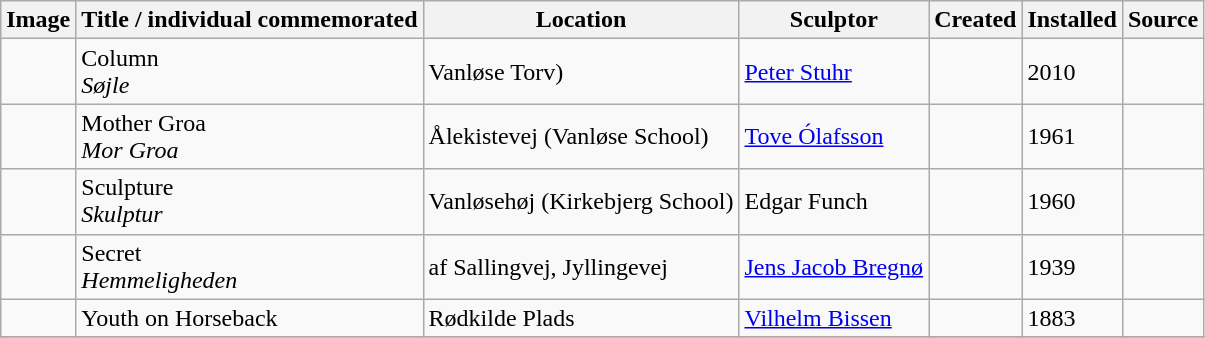<table class="wikitable sortable">
<tr>
<th>Image</th>
<th>Title / individual commemorated</th>
<th>Location</th>
<th>Sculptor</th>
<th>Created</th>
<th>Installed</th>
<th>Source</th>
</tr>
<tr>
<td></td>
<td>Column <br> <em>Søjle</em></td>
<td>Vanløse Torv)</td>
<td><a href='#'>Peter Stuhr</a></td>
<td></td>
<td>2010</td>
<td></td>
</tr>
<tr>
<td></td>
<td>Mother Groa <br> <em>Mor Groa</em></td>
<td>Ålekistevej (Vanløse School)</td>
<td><a href='#'>Tove Ólafsson</a></td>
<td></td>
<td>1961</td>
<td></td>
</tr>
<tr>
<td></td>
<td>Sculpture<br> <em>Skulptur</em></td>
<td>Vanløsehøj (Kirkebjerg School)</td>
<td>Edgar Funch</td>
<td></td>
<td>1960</td>
<td></td>
</tr>
<tr>
<td></td>
<td>Secret<br> <em>Hemmeligheden</em></td>
<td>af Sallingvej, Jyllingevej</td>
<td><a href='#'>Jens Jacob Bregnø</a></td>
<td></td>
<td>1939</td>
<td></td>
</tr>
<tr>
<td></td>
<td>Youth on Horseback</td>
<td>Rødkilde Plads</td>
<td><a href='#'>Vilhelm Bissen</a></td>
<td></td>
<td>1883</td>
<td></td>
</tr>
<tr>
</tr>
</table>
